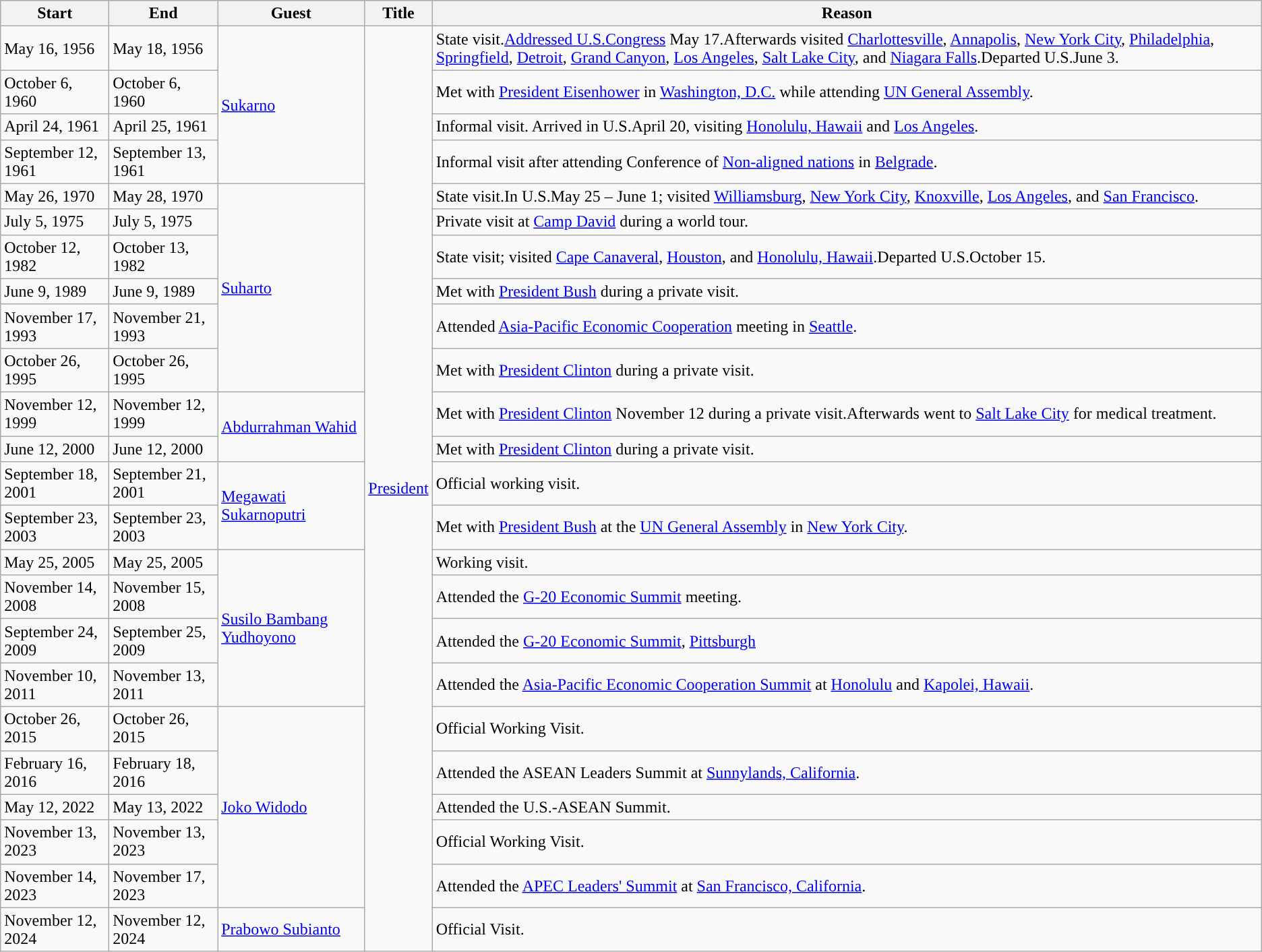<table class="wikitable sortable">
<tr>
<th>Start</th>
<th>End</th>
<th>Guest</th>
<th>Title</th>
<th>Reason</th>
</tr>
<tr>
<td>May 16, 1956</td>
<td>May 18, 1956</td>
<td rowspan=4><a href='#'>Sukarno</a></td>
<td rowspan=24><a href='#'>President</a></td>
<td>State visit.<a href='#'>Addressed U.S.Congress</a> May 17.Afterwards visited <a href='#'>Charlottesville</a>, <a href='#'>Annapolis</a>, <a href='#'>New York City</a>, <a href='#'>Philadelphia</a>, <a href='#'>Springfield</a>, <a href='#'>Detroit</a>, <a href='#'>Grand Canyon</a>, <a href='#'>Los Angeles</a>, <a href='#'>Salt Lake City</a>, and <a href='#'>Niagara Falls</a>.Departed U.S.June 3.</td>
</tr>
<tr>
<td>October 6, 1960</td>
<td>October 6, 1960</td>
<td>Met with <a href='#'>President Eisenhower</a> in <a href='#'>Washington, D.C.</a> while attending <a href='#'>UN General Assembly</a>.</td>
</tr>
<tr>
<td>April 24, 1961</td>
<td>April 25, 1961</td>
<td>Informal visit. Arrived in U.S.April 20, visiting <a href='#'>Honolulu, Hawaii</a> and <a href='#'>Los Angeles</a>.</td>
</tr>
<tr>
<td>September 12, 1961</td>
<td>September 13, 1961</td>
<td>Informal visit after attending Conference of <a href='#'>Non-aligned nations</a> in <a href='#'>Belgrade</a>.</td>
</tr>
<tr>
<td>May 26, 1970</td>
<td>May 28, 1970</td>
<td rowspan=6><a href='#'>Suharto</a></td>
<td>State visit.In U.S.May 25 – June 1; visited <a href='#'>Williamsburg</a>, <a href='#'>New York City</a>, <a href='#'>Knoxville</a>, <a href='#'>Los Angeles</a>, and <a href='#'>San Francisco</a>.</td>
</tr>
<tr>
<td>July 5, 1975</td>
<td>July 5, 1975</td>
<td>Private visit at <a href='#'>Camp David</a> during a world tour.</td>
</tr>
<tr>
<td>October 12, 1982</td>
<td>October 13, 1982</td>
<td>State visit; visited <a href='#'>Cape Canaveral</a>, <a href='#'>Houston</a>, and <a href='#'>Honolulu, Hawaii</a>.Departed U.S.October 15.</td>
</tr>
<tr>
<td>June 9, 1989</td>
<td>June 9, 1989</td>
<td>Met with <a href='#'>President Bush</a> during a private visit.</td>
</tr>
<tr>
<td>November 17, 1993</td>
<td>November 21, 1993</td>
<td>Attended <a href='#'>Asia-Pacific Economic Cooperation</a> meeting in <a href='#'>Seattle</a>.</td>
</tr>
<tr>
<td>October 26, 1995</td>
<td>October 26, 1995</td>
<td>Met with <a href='#'>President Clinton</a> during a private visit.</td>
</tr>
<tr>
<td>November 12, 1999</td>
<td>November 12, 1999</td>
<td rowspan=2><a href='#'>Abdurrahman Wahid</a></td>
<td>Met with <a href='#'>President Clinton</a> November 12 during a private visit.Afterwards went to <a href='#'>Salt Lake City</a> for medical treatment.</td>
</tr>
<tr>
<td>June 12, 2000</td>
<td>June 12, 2000</td>
<td>Met with <a href='#'>President Clinton</a> during a private visit.</td>
</tr>
<tr>
<td>September 18, 2001</td>
<td>September 21, 2001</td>
<td rowspan=2><a href='#'>Megawati Sukarnoputri</a></td>
<td>Official working visit.</td>
</tr>
<tr>
<td>September 23, 2003</td>
<td>September 23, 2003</td>
<td>Met with <a href='#'>President Bush</a> at the <a href='#'>UN General Assembly</a> in <a href='#'>New York City</a>.</td>
</tr>
<tr>
<td>May 25, 2005</td>
<td>May 25, 2005</td>
<td rowspan=4><a href='#'>Susilo Bambang Yudhoyono</a></td>
<td>Working visit.</td>
</tr>
<tr>
<td>November 14, 2008</td>
<td>November 15, 2008</td>
<td>Attended the <a href='#'>G-20 Economic Summit</a> meeting.</td>
</tr>
<tr>
<td>September 24, 2009</td>
<td>September 25, 2009</td>
<td>Attended the <a href='#'>G-20 Economic Summit</a>, <a href='#'>Pittsburgh</a></td>
</tr>
<tr>
<td>November 10, 2011</td>
<td>November 13, 2011</td>
<td>Attended the <a href='#'>Asia-Pacific Economic Cooperation Summit</a> at <a href='#'>Honolulu</a> and <a href='#'>Kapolei, Hawaii</a>.</td>
</tr>
<tr>
<td>October 26, 2015</td>
<td>October 26, 2015</td>
<td rowspan=5><a href='#'>Joko Widodo</a></td>
<td>Official Working Visit.</td>
</tr>
<tr>
<td>February 16, 2016</td>
<td>February 18, 2016</td>
<td>Attended the ASEAN Leaders Summit at <a href='#'>Sunnylands, California</a>.</td>
</tr>
<tr>
<td>May 12, 2022</td>
<td>May 13, 2022</td>
<td>Attended the U.S.-ASEAN Summit.</td>
</tr>
<tr>
<td>November 13, 2023</td>
<td>November 13, 2023</td>
<td>Official Working Visit.</td>
</tr>
<tr>
<td>November 14, 2023</td>
<td>November 17, 2023</td>
<td>Attended the <a href='#'>APEC Leaders' Summit</a> at <a href='#'>San Francisco, California</a>.</td>
</tr>
<tr>
<td>November 12, 2024</td>
<td>November 12, 2024</td>
<td><a href='#'>Prabowo Subianto</a></td>
<td>Official Visit.</td>
</tr>
</table>
